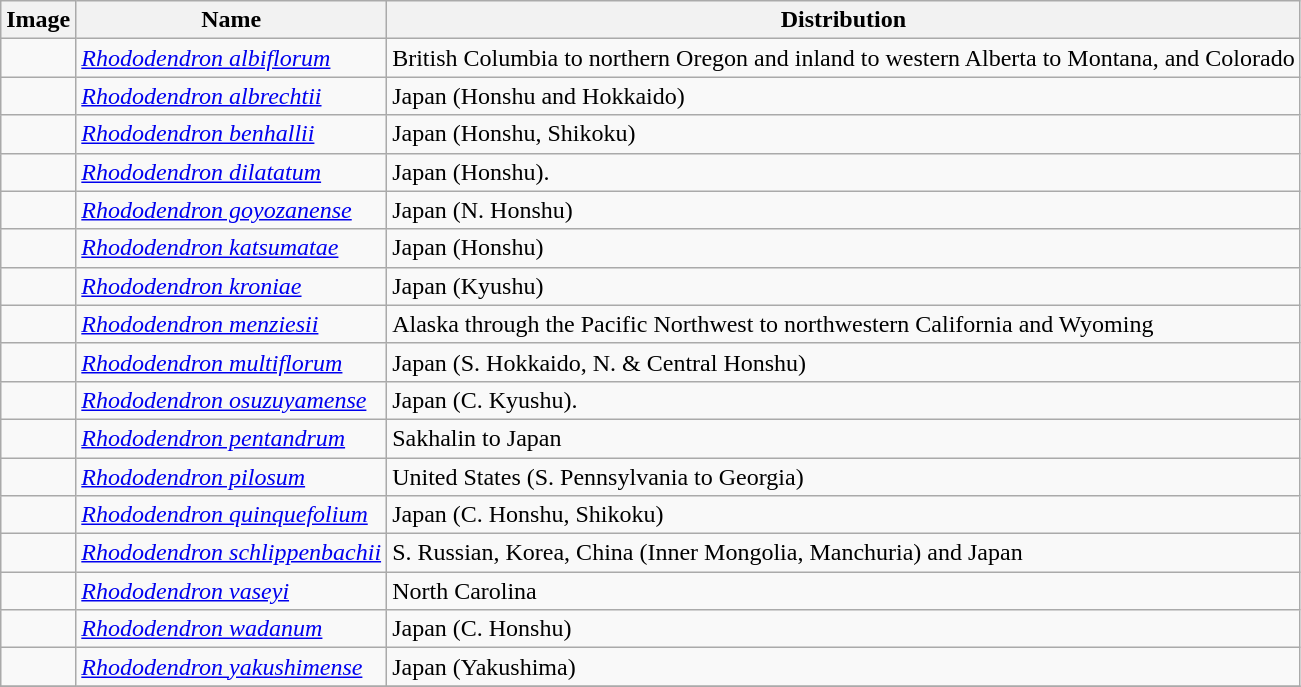<table class="wikitable collapsible">
<tr>
<th>Image</th>
<th>Name</th>
<th>Distribution</th>
</tr>
<tr>
<td></td>
<td><em><a href='#'>Rhododendron albiflorum</a></em> </td>
<td>British Columbia to northern Oregon and inland to western Alberta to Montana, and Colorado</td>
</tr>
<tr>
<td></td>
<td><em><a href='#'>Rhododendron albrechtii</a></em> </td>
<td>Japan (Honshu and Hokkaido)</td>
</tr>
<tr>
<td></td>
<td><em><a href='#'>Rhododendron benhallii</a></em> </td>
<td>Japan (Honshu, Shikoku)</td>
</tr>
<tr>
<td></td>
<td><em><a href='#'>Rhododendron dilatatum</a></em> </td>
<td>Japan (Honshu).</td>
</tr>
<tr>
<td></td>
<td><em><a href='#'>Rhododendron goyozanense</a></em> </td>
<td>Japan (N. Honshu)</td>
</tr>
<tr>
<td></td>
<td><em><a href='#'>Rhododendron katsumatae</a></em> </td>
<td>Japan (Honshu)</td>
</tr>
<tr>
<td></td>
<td><em><a href='#'>Rhododendron kroniae</a></em> </td>
<td>Japan (Kyushu)</td>
</tr>
<tr>
<td></td>
<td><em><a href='#'>Rhododendron menziesii</a></em> </td>
<td>Alaska through the Pacific Northwest to northwestern California and Wyoming</td>
</tr>
<tr>
<td></td>
<td><em><a href='#'>Rhododendron multiflorum</a></em> </td>
<td>Japan (S. Hokkaido, N. & Central Honshu)</td>
</tr>
<tr>
<td></td>
<td><em><a href='#'>Rhododendron osuzuyamense</a></em> </td>
<td>Japan (C. Kyushu).</td>
</tr>
<tr>
<td></td>
<td><em><a href='#'>Rhododendron pentandrum</a></em> </td>
<td>Sakhalin to Japan</td>
</tr>
<tr>
<td></td>
<td><em><a href='#'>Rhododendron pilosum</a></em> </td>
<td>United States (S. Pennsylvania to Georgia)</td>
</tr>
<tr>
<td></td>
<td><em><a href='#'>Rhododendron quinquefolium</a></em> </td>
<td>Japan (C. Honshu, Shikoku)</td>
</tr>
<tr>
<td></td>
<td><em><a href='#'>Rhododendron schlippenbachii</a></em> </td>
<td>S. Russian, Korea, China (Inner Mongolia, Manchuria) and Japan</td>
</tr>
<tr>
<td></td>
<td><em><a href='#'>Rhododendron vaseyi</a></em> </td>
<td>North Carolina</td>
</tr>
<tr>
<td></td>
<td><em><a href='#'>Rhododendron wadanum</a></em> </td>
<td>Japan (C. Honshu)</td>
</tr>
<tr>
<td></td>
<td><em><a href='#'>Rhododendron yakushimense</a></em> </td>
<td>Japan (Yakushima)</td>
</tr>
<tr>
</tr>
</table>
